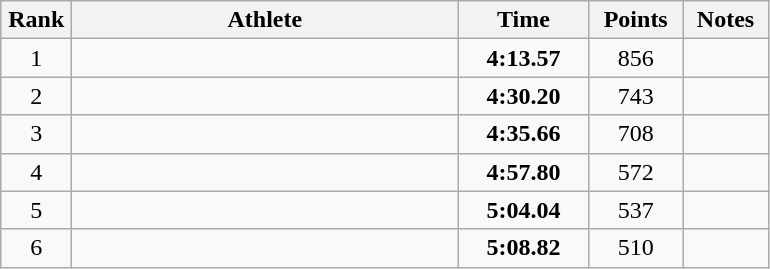<table class="wikitable" style="text-align:center">
<tr>
<th width=40>Rank</th>
<th width=250>Athlete</th>
<th width=80>Time</th>
<th width=55>Points</th>
<th width=50>Notes</th>
</tr>
<tr>
<td>1</td>
<td align="left"></td>
<td><strong>4:13.57</strong></td>
<td>856</td>
<td></td>
</tr>
<tr>
<td>2</td>
<td align="left"></td>
<td><strong>4:30.20</strong></td>
<td>743</td>
<td></td>
</tr>
<tr>
<td>3</td>
<td align="left"></td>
<td><strong>4:35.66</strong></td>
<td>708</td>
<td></td>
</tr>
<tr>
<td>4</td>
<td align="left"></td>
<td><strong>4:57.80</strong></td>
<td>572</td>
<td></td>
</tr>
<tr>
<td>5</td>
<td align="left"></td>
<td><strong>5:04.04</strong></td>
<td>537</td>
<td></td>
</tr>
<tr>
<td>6</td>
<td align="left"></td>
<td><strong>5:08.82</strong></td>
<td>510</td>
<td></td>
</tr>
</table>
